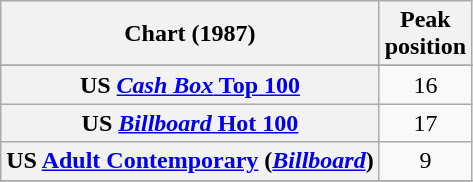<table class="wikitable sortable plainrowheaders" style="text-align:center">
<tr>
<th>Chart (1987)</th>
<th>Peak<br>position</th>
</tr>
<tr>
</tr>
<tr>
</tr>
<tr>
<th scope="row">US <a href='#'><em>Cash Box</em> Top 100</a></th>
<td style="text-align:center;">16</td>
</tr>
<tr>
<th scope="row">US <a href='#'><em>Billboard</em> Hot 100</a></th>
<td>17</td>
</tr>
<tr>
<th scope="row">US <a href='#'>Adult Contemporary</a> (<em><a href='#'>Billboard</a></em>)</th>
<td>9</td>
</tr>
<tr>
</tr>
</table>
